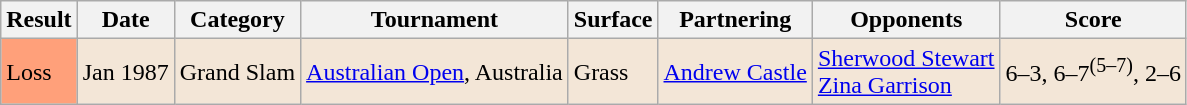<table class="sortable wikitable">
<tr>
<th>Result</th>
<th>Date</th>
<th>Category</th>
<th>Tournament</th>
<th>Surface</th>
<th>Partnering</th>
<th>Opponents</th>
<th class="unsortable">Score</th>
</tr>
<tr style="background:#f3e6d7;">
<td style="background:#ffa07a;">Loss</td>
<td>Jan 1987</td>
<td>Grand Slam</td>
<td><a href='#'>Australian Open</a>, Australia</td>
<td>Grass</td>
<td> <a href='#'>Andrew Castle</a></td>
<td> <a href='#'>Sherwood Stewart</a> <br>  <a href='#'>Zina Garrison</a></td>
<td>6–3, 6–7<sup>(5–7)</sup>, 2–6</td>
</tr>
</table>
